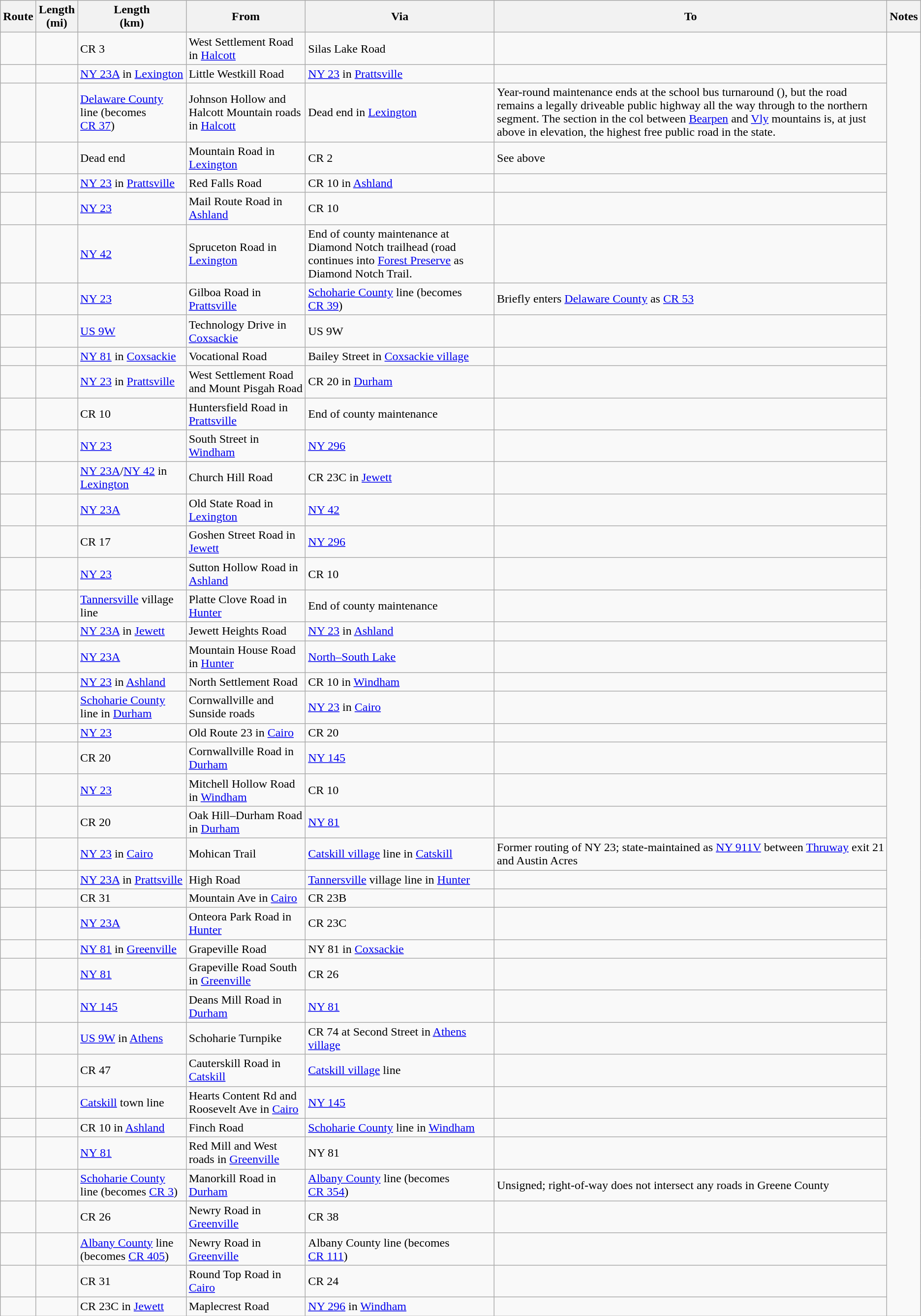<table class="wikitable sortable">
<tr>
<th>Route</th>
<th>Length<br>(mi)</th>
<th>Length<br>(km)</th>
<th class="unsortable">From</th>
<th class="unsortable">Via</th>
<th class="unsortable">To</th>
<th class="unsortable">Notes</th>
</tr>
<tr>
<td id="1"></td>
<td></td>
<td>CR 3</td>
<td>West Settlement Road in <a href='#'>Halcott</a></td>
<td>Silas Lake Road</td>
<td></td>
</tr>
<tr>
<td id="2"></td>
<td></td>
<td><a href='#'>NY&nbsp;23A</a> in <a href='#'>Lexington</a></td>
<td>Little Westkill Road</td>
<td><a href='#'>NY&nbsp;23</a> in <a href='#'>Prattsville</a></td>
<td></td>
</tr>
<tr>
<td id="3-1"></td>
<td></td>
<td><a href='#'>Delaware County</a> line (becomes <a href='#'>CR 37</a>)</td>
<td>Johnson Hollow and Halcott Mountain roads in <a href='#'>Halcott</a></td>
<td>Dead end in <a href='#'>Lexington</a></td>
<td>Year-round maintenance ends at the school bus turnaround (), but the road remains a legally driveable public highway all the way through to the northern segment. The section in the col between <a href='#'>Bearpen</a> and  <a href='#'>Vly</a> mountains is, at just above  in elevation, the highest free public road in the state.</td>
</tr>
<tr>
<td id="3-2"></td>
<td></td>
<td>Dead end</td>
<td>Mountain Road in <a href='#'>Lexington</a></td>
<td>CR 2</td>
<td>See above</td>
</tr>
<tr>
<td id="4"></td>
<td></td>
<td><a href='#'>NY&nbsp;23</a> in <a href='#'>Prattsville</a></td>
<td>Red Falls Road</td>
<td>CR 10 in <a href='#'>Ashland</a></td>
<td></td>
</tr>
<tr>
<td id="5"></td>
<td></td>
<td><a href='#'>NY&nbsp;23</a></td>
<td>Mail Route Road in <a href='#'>Ashland</a></td>
<td>CR 10</td>
<td></td>
</tr>
<tr>
<td id="6"></td>
<td></td>
<td><a href='#'>NY&nbsp;42</a></td>
<td>Spruceton Road in <a href='#'>Lexington</a></td>
<td>End of county maintenance at Diamond Notch trailhead (road continues into <a href='#'>Forest Preserve</a> as Diamond Notch Trail.</td>
<td></td>
</tr>
<tr>
<td id="7"></td>
<td></td>
<td><a href='#'>NY&nbsp;23</a></td>
<td>Gilboa Road in <a href='#'>Prattsville</a></td>
<td><a href='#'>Schoharie County</a> line (becomes <a href='#'>CR 39</a>)</td>
<td>Briefly enters <a href='#'>Delaware County</a> as <a href='#'>CR 53</a></td>
</tr>
<tr>
<td id="8A"></td>
<td></td>
<td><a href='#'>US&nbsp;9W</a></td>
<td>Technology Drive in <a href='#'>Coxsackie</a></td>
<td>US 9W</td>
<td></td>
</tr>
<tr>
<td id="9"></td>
<td></td>
<td><a href='#'>NY&nbsp;81</a> in <a href='#'>Coxsackie</a></td>
<td>Vocational Road</td>
<td>Bailey Street in <a href='#'>Coxsackie village</a></td>
<td></td>
</tr>
<tr>
<td id="10"></td>
<td></td>
<td><a href='#'>NY&nbsp;23</a> in <a href='#'>Prattsville</a></td>
<td>West Settlement Road and Mount Pisgah Road</td>
<td>CR 20 in <a href='#'>Durham</a></td>
<td></td>
</tr>
<tr>
<td id="11"></td>
<td></td>
<td>CR 10</td>
<td>Huntersfield Road in <a href='#'>Prattsville</a></td>
<td>End of county maintenance</td>
<td></td>
</tr>
<tr>
<td id="12"></td>
<td></td>
<td><a href='#'>NY&nbsp;23</a></td>
<td>South Street in <a href='#'>Windham</a></td>
<td><a href='#'>NY&nbsp;296</a></td>
<td></td>
</tr>
<tr>
<td id="13"></td>
<td></td>
<td><a href='#'>NY&nbsp;23A</a>/<a href='#'>NY&nbsp;42</a> in <a href='#'>Lexington</a></td>
<td>Church Hill Road</td>
<td>CR 23C in <a href='#'>Jewett</a></td>
<td></td>
</tr>
<tr>
<td id="13A"></td>
<td></td>
<td><a href='#'>NY&nbsp;23A</a></td>
<td>Old State Road in <a href='#'>Lexington</a></td>
<td><a href='#'>NY&nbsp;42</a></td>
<td></td>
</tr>
<tr>
<td id="14"></td>
<td></td>
<td>CR 17</td>
<td>Goshen Street Road in <a href='#'>Jewett</a></td>
<td><a href='#'>NY&nbsp;296</a></td>
<td></td>
</tr>
<tr>
<td id="15"></td>
<td></td>
<td><a href='#'>NY&nbsp;23</a></td>
<td>Sutton Hollow Road in <a href='#'>Ashland</a></td>
<td>CR 10</td>
<td></td>
</tr>
<tr>
<td id="16"></td>
<td></td>
<td><a href='#'>Tannersville</a> village line</td>
<td>Platte Clove Road in <a href='#'>Hunter</a></td>
<td>End of county maintenance</td>
<td></td>
</tr>
<tr>
<td id="17"></td>
<td></td>
<td><a href='#'>NY&nbsp;23A</a> in <a href='#'>Jewett</a></td>
<td>Jewett Heights Road</td>
<td><a href='#'>NY&nbsp;23</a> in <a href='#'>Ashland</a></td>
<td></td>
</tr>
<tr>
<td id="18"></td>
<td></td>
<td><a href='#'>NY&nbsp;23A</a></td>
<td>Mountain House Road in <a href='#'>Hunter</a></td>
<td><a href='#'>North–South Lake</a></td>
<td></td>
</tr>
<tr>
<td id="19"></td>
<td></td>
<td><a href='#'>NY&nbsp;23</a> in <a href='#'>Ashland</a></td>
<td>North Settlement Road</td>
<td>CR 10 in <a href='#'>Windham</a></td>
<td></td>
</tr>
<tr>
<td id="20"></td>
<td></td>
<td><a href='#'>Schoharie County</a> line in <a href='#'>Durham</a></td>
<td>Cornwallville and Sunside roads</td>
<td><a href='#'>NY&nbsp;23</a> in <a href='#'>Cairo</a></td>
<td></td>
</tr>
<tr>
<td id="20A"></td>
<td></td>
<td><a href='#'>NY&nbsp;23</a></td>
<td>Old Route 23 in <a href='#'>Cairo</a></td>
<td>CR 20</td>
<td></td>
</tr>
<tr>
<td id="20B"></td>
<td></td>
<td>CR 20</td>
<td>Cornwallville Road in <a href='#'>Durham</a></td>
<td><a href='#'>NY&nbsp;145</a></td>
<td></td>
</tr>
<tr>
<td id="21"></td>
<td></td>
<td><a href='#'>NY&nbsp;23</a></td>
<td>Mitchell Hollow Road in <a href='#'>Windham</a></td>
<td>CR 10</td>
<td></td>
</tr>
<tr>
<td id="22"></td>
<td></td>
<td>CR 20</td>
<td>Oak Hill–Durham Road in <a href='#'>Durham</a></td>
<td><a href='#'>NY&nbsp;81</a></td>
<td></td>
</tr>
<tr>
<td id="23B"></td>
<td></td>
<td><a href='#'>NY&nbsp;23</a> in <a href='#'>Cairo</a></td>
<td>Mohican Trail</td>
<td><a href='#'>Catskill village</a> line in <a href='#'>Catskill</a></td>
<td>Former routing of NY 23; state-maintained as <a href='#'>NY&nbsp;911V</a> between <a href='#'>Thruway</a> exit 21 and Austin Acres</td>
</tr>
<tr>
<td id="23C"></td>
<td></td>
<td><a href='#'>NY&nbsp;23A</a> in <a href='#'>Prattsville</a></td>
<td>High Road</td>
<td><a href='#'>Tannersville</a> village line in <a href='#'>Hunter</a></td>
<td></td>
</tr>
<tr>
<td id="24"></td>
<td></td>
<td>CR 31</td>
<td>Mountain Ave in <a href='#'>Cairo</a></td>
<td>CR 23B</td>
<td></td>
</tr>
<tr>
<td id="25"></td>
<td></td>
<td><a href='#'>NY&nbsp;23A</a></td>
<td>Onteora Park Road in <a href='#'>Hunter</a></td>
<td>CR 23C</td>
<td></td>
</tr>
<tr>
<td id="26"></td>
<td></td>
<td><a href='#'>NY&nbsp;81</a> in <a href='#'>Greenville</a></td>
<td>Grapeville Road</td>
<td>NY 81 in <a href='#'>Coxsackie</a></td>
<td></td>
</tr>
<tr>
<td id="26A"></td>
<td></td>
<td><a href='#'>NY&nbsp;81</a></td>
<td>Grapeville Road South in <a href='#'>Greenville</a></td>
<td>CR 26</td>
<td></td>
</tr>
<tr>
<td id="27"></td>
<td></td>
<td><a href='#'>NY&nbsp;145</a></td>
<td>Deans Mill Road in <a href='#'>Durham</a></td>
<td><a href='#'>NY&nbsp;81</a></td>
<td></td>
</tr>
<tr>
<td id="28"></td>
<td></td>
<td><a href='#'>US&nbsp;9W</a> in <a href='#'>Athens</a></td>
<td>Schoharie Turnpike</td>
<td>CR 74 at Second Street in <a href='#'>Athens village</a></td>
<td></td>
</tr>
<tr>
<td id="30"></td>
<td></td>
<td>CR 47</td>
<td>Cauterskill Road in <a href='#'>Catskill</a></td>
<td><a href='#'>Catskill village</a> line</td>
<td></td>
</tr>
<tr>
<td id="31"></td>
<td></td>
<td><a href='#'>Catskill</a> town line</td>
<td>Hearts Content Rd and Roosevelt Ave in <a href='#'>Cairo</a></td>
<td><a href='#'>NY&nbsp;145</a></td>
<td></td>
</tr>
<tr>
<td id="32C"></td>
<td></td>
<td>CR 10 in <a href='#'>Ashland</a></td>
<td>Finch Road</td>
<td><a href='#'>Schoharie County</a> line in <a href='#'>Windham</a></td>
<td></td>
</tr>
<tr>
<td id="35"></td>
<td></td>
<td><a href='#'>NY&nbsp;81</a></td>
<td>Red Mill and West roads in <a href='#'>Greenville</a></td>
<td>NY 81</td>
<td></td>
</tr>
<tr>
<td id="36"></td>
<td></td>
<td><a href='#'>Schoharie County</a> line (becomes <a href='#'>CR 3</a>)</td>
<td>Manorkill Road in <a href='#'>Durham</a></td>
<td><a href='#'>Albany County</a> line (becomes <a href='#'>CR 354</a>)</td>
<td>Unsigned; right-of-way does not intersect any roads in Greene County</td>
</tr>
<tr>
<td id="37"></td>
<td></td>
<td>CR 26</td>
<td>Newry Road in <a href='#'>Greenville</a></td>
<td>CR 38</td>
<td></td>
</tr>
<tr>
<td id="38"></td>
<td></td>
<td><a href='#'>Albany County</a> line (becomes <a href='#'>CR 405</a>)</td>
<td>Newry Road in <a href='#'>Greenville</a></td>
<td>Albany County line (becomes <a href='#'>CR 111</a>)</td>
<td></td>
</tr>
<tr>
<td id="39"></td>
<td></td>
<td>CR 31</td>
<td>Round Top Road in <a href='#'>Cairo</a></td>
<td>CR 24</td>
<td></td>
</tr>
<tr>
<td id="40"></td>
<td></td>
<td>CR 23C in <a href='#'>Jewett</a></td>
<td>Maplecrest Road</td>
<td><a href='#'>NY&nbsp;296</a> in <a href='#'>Windham</a></td>
<td></td>
</tr>
</table>
